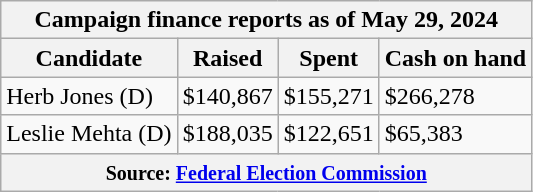<table class="wikitable sortable">
<tr>
<th colspan=4>Campaign finance reports as of May 29, 2024</th>
</tr>
<tr style="text-align:center;">
<th>Candidate</th>
<th>Raised</th>
<th>Spent</th>
<th>Cash on hand</th>
</tr>
<tr>
<td>Herb Jones (D)</td>
<td>$140,867</td>
<td>$155,271</td>
<td>$266,278</td>
</tr>
<tr>
<td>Leslie Mehta (D)</td>
<td>$188,035</td>
<td>$122,651</td>
<td>$65,383</td>
</tr>
<tr>
<th colspan="4"><small>Source: <a href='#'>Federal Election Commission</a></small></th>
</tr>
</table>
